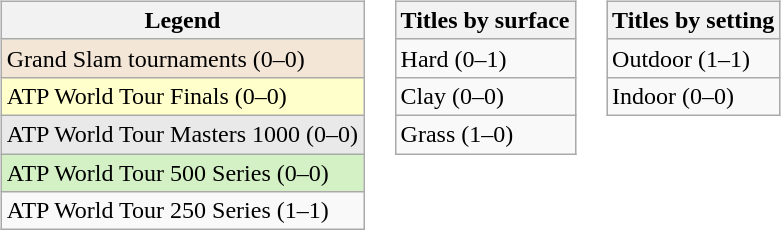<table>
<tr valign="top">
<td><br><table class="wikitable">
<tr>
<th>Legend</th>
</tr>
<tr style="background:#f3e6d7;">
<td>Grand Slam tournaments (0–0)</td>
</tr>
<tr style="background:#ffc;">
<td>ATP World Tour Finals (0–0)</td>
</tr>
<tr style="background:#e9e9e9;">
<td>ATP World Tour Masters 1000 (0–0)</td>
</tr>
<tr style="background:#d4f1c5;">
<td>ATP World Tour 500 Series (0–0)</td>
</tr>
<tr>
<td>ATP World Tour 250 Series (1–1)</td>
</tr>
</table>
</td>
<td><br><table class="wikitable">
<tr>
<th>Titles by surface</th>
</tr>
<tr>
<td>Hard (0–1)</td>
</tr>
<tr>
<td>Clay (0–0)</td>
</tr>
<tr>
<td>Grass (1–0)</td>
</tr>
</table>
</td>
<td><br><table class="wikitable">
<tr>
<th>Titles by setting</th>
</tr>
<tr>
<td>Outdoor (1–1)</td>
</tr>
<tr>
<td>Indoor (0–0)</td>
</tr>
</table>
</td>
</tr>
</table>
